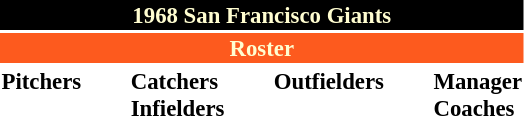<table class="toccolours" style="font-size: 95%;">
<tr>
<th colspan="10" style="background-color: black; color: #FFFDD0; text-align: center;">1968 San Francisco Giants</th>
</tr>
<tr>
<td colspan="10" style="background-color: #fd5a1e; color: #FFFDD0; text-align: center;"><strong>Roster</strong></td>
</tr>
<tr>
<td valign="top"><strong>Pitchers</strong><br>










</td>
<td width="25px"></td>
<td valign="top"><strong>Catchers</strong><br>


<strong>Infielders</strong>








</td>
<td width="25px"></td>
<td valign="top"><strong>Outfielders</strong><br>





</td>
<td width="25px"></td>
<td valign="top"><strong>Manager</strong><br>
<strong>Coaches</strong>



</td>
</tr>
<tr>
</tr>
</table>
